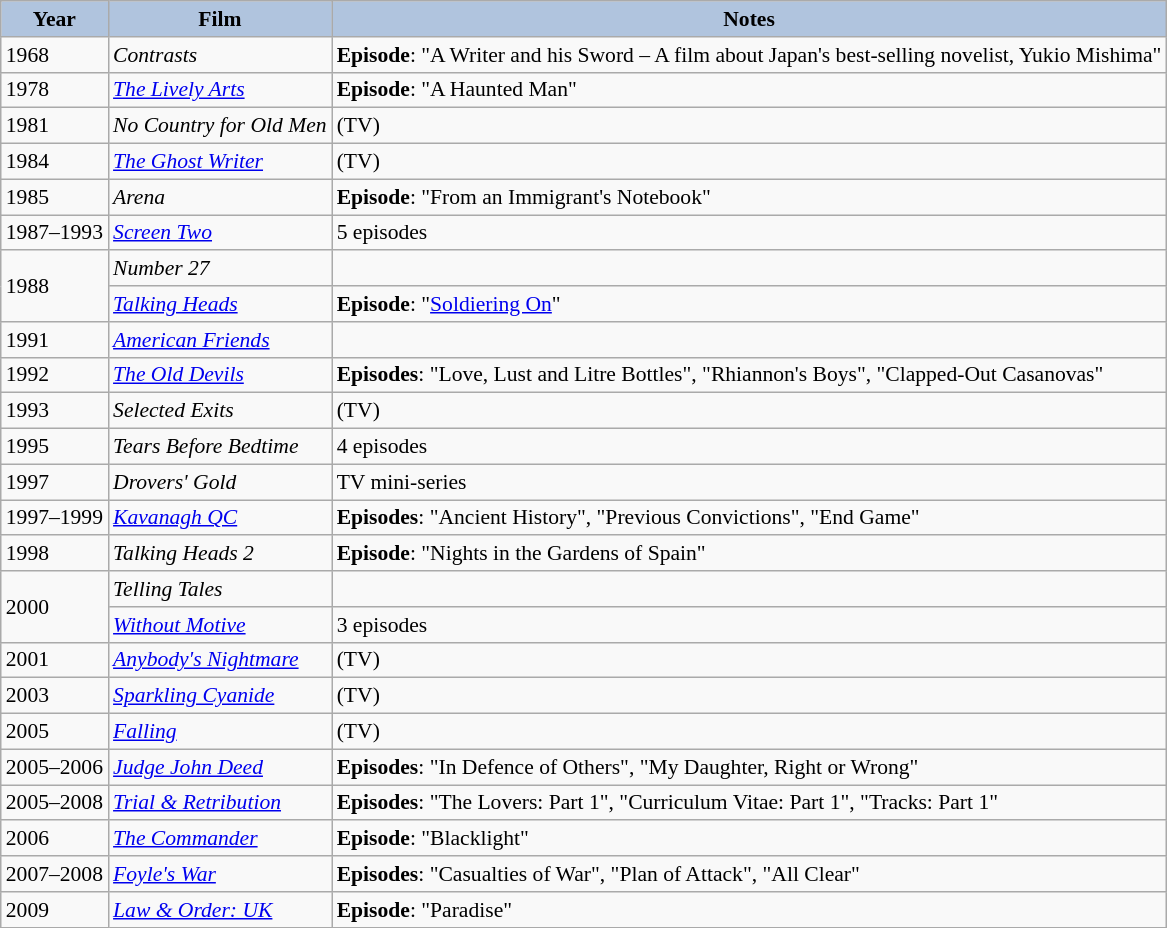<table class="wikitable" style="font-size:90%;">
<tr>
<th style="background:#B0C4DE;">Year</th>
<th style="background:#B0C4DE;">Film</th>
<th style="background:#B0C4DE;">Notes</th>
</tr>
<tr>
<td>1968</td>
<td><em>Contrasts</em></td>
<td><strong>Episode</strong>: "A Writer and his Sword  – A film about Japan's best-selling novelist, Yukio Mishima"</td>
</tr>
<tr>
<td>1978</td>
<td><em><a href='#'>The Lively Arts</a></em></td>
<td><strong>Episode</strong>: "A Haunted Man"</td>
</tr>
<tr>
<td>1981</td>
<td><em>No Country for Old Men</em></td>
<td>(TV)</td>
</tr>
<tr>
<td>1984</td>
<td><em><a href='#'>The Ghost Writer</a></em></td>
<td>(TV)</td>
</tr>
<tr>
<td>1985</td>
<td><em>Arena</em></td>
<td><strong>Episode</strong>: "From an Immigrant's Notebook"</td>
</tr>
<tr>
<td>1987–1993</td>
<td><em><a href='#'>Screen Two</a></em></td>
<td>5 episodes</td>
</tr>
<tr>
<td rowspan="2">1988</td>
<td><em>Number 27</em></td>
<td></td>
</tr>
<tr>
<td><em><a href='#'>Talking Heads</a></em></td>
<td><strong>Episode</strong>: "<a href='#'>Soldiering On</a>"</td>
</tr>
<tr>
<td>1991</td>
<td><em><a href='#'>American Friends</a></em></td>
<td></td>
</tr>
<tr>
<td>1992</td>
<td><em><a href='#'>The Old Devils</a></em></td>
<td><strong>Episodes</strong>: "Love, Lust and Litre Bottles", "Rhiannon's Boys", "Clapped-Out Casanovas"</td>
</tr>
<tr>
<td>1993</td>
<td><em>Selected Exits</em></td>
<td>(TV)</td>
</tr>
<tr>
<td>1995</td>
<td><em>Tears Before Bedtime</em></td>
<td>4 episodes</td>
</tr>
<tr>
<td>1997</td>
<td><em>Drovers' Gold</em></td>
<td>TV mini-series</td>
</tr>
<tr>
<td>1997–1999</td>
<td><em><a href='#'>Kavanagh QC</a></em></td>
<td><strong>Episodes</strong>: "Ancient History", "Previous Convictions", "End Game"</td>
</tr>
<tr>
<td>1998</td>
<td><em>Talking Heads 2</em></td>
<td><strong>Episode</strong>: "Nights in the Gardens of Spain"</td>
</tr>
<tr>
<td rowspan="2">2000</td>
<td><em>Telling Tales</em></td>
<td></td>
</tr>
<tr>
<td><em><a href='#'>Without Motive</a></em></td>
<td>3 episodes</td>
</tr>
<tr>
<td>2001</td>
<td><em><a href='#'>Anybody's Nightmare</a></em></td>
<td>(TV)</td>
</tr>
<tr>
<td>2003</td>
<td><em><a href='#'>Sparkling Cyanide</a></em></td>
<td>(TV)</td>
</tr>
<tr>
<td>2005</td>
<td><em><a href='#'>Falling</a></em></td>
<td>(TV)</td>
</tr>
<tr>
<td>2005–2006</td>
<td><em><a href='#'>Judge John Deed</a></em></td>
<td><strong>Episodes</strong>: "In Defence of Others", "My Daughter, Right or Wrong"</td>
</tr>
<tr>
<td>2005–2008</td>
<td><em><a href='#'>Trial & Retribution</a></em></td>
<td><strong>Episodes</strong>: "The Lovers: Part 1", "Curriculum Vitae: Part 1", "Tracks: Part 1"</td>
</tr>
<tr>
<td>2006</td>
<td><em><a href='#'>The Commander</a></em></td>
<td><strong>Episode</strong>: "Blacklight"</td>
</tr>
<tr>
<td>2007–2008</td>
<td><em><a href='#'>Foyle's War</a></em></td>
<td><strong>Episodes</strong>: "Casualties of War", "Plan of Attack", "All Clear"</td>
</tr>
<tr>
<td>2009</td>
<td><em><a href='#'>Law & Order: UK</a></em></td>
<td><strong>Episode</strong>: "Paradise"</td>
</tr>
</table>
